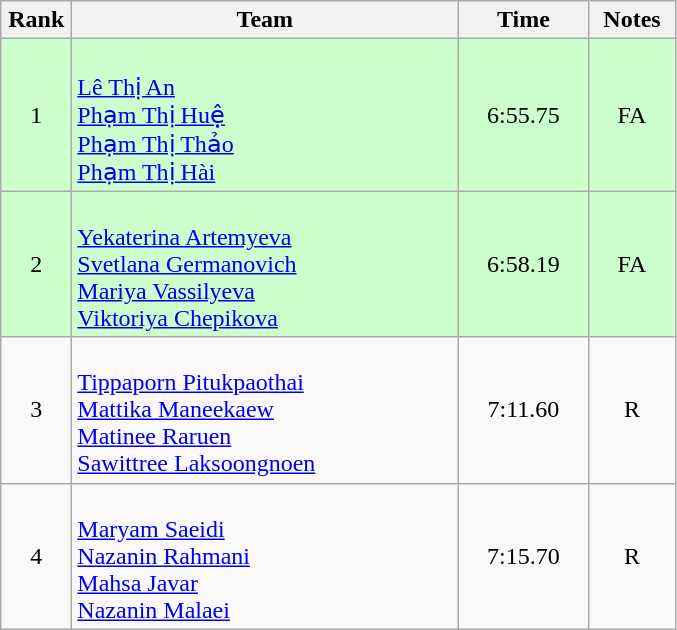<table class=wikitable style="text-align:center">
<tr>
<th width=40>Rank</th>
<th width=250>Team</th>
<th width=80>Time</th>
<th width=50>Notes</th>
</tr>
<tr bgcolor="ccffcc">
<td>1</td>
<td align=left><br><a href='#'>Lê Thị An</a><br><a href='#'>Phạm Thị Huệ</a><br><a href='#'>Phạm Thị Thảo</a><br><a href='#'>Phạm Thị Hài</a></td>
<td>6:55.75</td>
<td>FA</td>
</tr>
<tr bgcolor="ccffcc">
<td>2</td>
<td align=left><br><a href='#'>Yekaterina Artemyeva</a><br><a href='#'>Svetlana Germanovich</a><br><a href='#'>Mariya Vassilyeva</a><br><a href='#'>Viktoriya Chepikova</a></td>
<td>6:58.19</td>
<td>FA</td>
</tr>
<tr>
<td>3</td>
<td align=left><br><a href='#'>Tippaporn Pitukpaothai</a><br><a href='#'>Mattika Maneekaew</a><br><a href='#'>Matinee Raruen</a><br><a href='#'>Sawittree Laksoongnoen</a></td>
<td>7:11.60</td>
<td>R</td>
</tr>
<tr>
<td>4</td>
<td align=left><br><a href='#'>Maryam Saeidi</a><br><a href='#'>Nazanin Rahmani</a><br><a href='#'>Mahsa Javar</a><br><a href='#'>Nazanin Malaei</a></td>
<td>7:15.70</td>
<td>R</td>
</tr>
</table>
